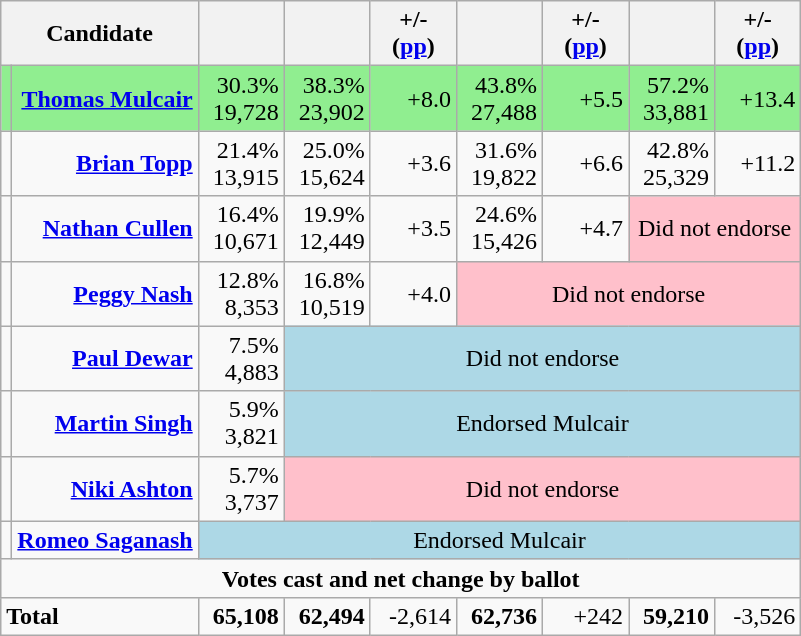<table class="wikitable">
<tr>
<th colspan = "2">Candidate</th>
<th width = "50"></th>
<th width = "50"></th>
<th width = "50">+/- (<a href='#'>pp</a>)</th>
<th width = "50"></th>
<th width = "50">+/- (<a href='#'>pp</a>)</th>
<th width = "50"></th>
<th width = "50">+/- (<a href='#'>pp</a>)</th>
</tr>
<tr style="text-align:right;background:lightgreen;">
<td></td>
<td><strong><a href='#'>Thomas Mulcair</a></strong></td>
<td>30.3%<br>19,728</td>
<td>38.3%<br>23,902</td>
<td>+8.0</td>
<td>43.8%<br>27,488</td>
<td>+5.5</td>
<td>57.2%<br>33,881</td>
<td>+13.4</td>
</tr>
<tr style="text-align:right;">
<td></td>
<td><strong><a href='#'>Brian Topp</a></strong></td>
<td>21.4%<br>13,915</td>
<td>25.0%<br>15,624</td>
<td>+3.6</td>
<td>31.6%<br>19,822</td>
<td>+6.6</td>
<td>42.8%<br>25,329</td>
<td>+11.2</td>
</tr>
<tr style="text-align:right;">
<td></td>
<td><strong><a href='#'>Nathan Cullen</a></strong></td>
<td>16.4%<br>10,671</td>
<td>19.9%<br>12,449</td>
<td>+3.5</td>
<td>24.6%<br>15,426</td>
<td>+4.7</td>
<td style="text-align:center; background:pink;" colspan=2>Did not endorse</td>
</tr>
<tr style="text-align:right;">
<td></td>
<td><strong><a href='#'>Peggy Nash</a></strong></td>
<td>12.8%<br>8,353</td>
<td>16.8%<br>10,519</td>
<td>+4.0</td>
<td style="text-align:center; background:pink;" colspan=4>Did not endorse</td>
</tr>
<tr style="text-align:right;">
<td></td>
<td><strong><a href='#'>Paul Dewar</a></strong></td>
<td>7.5%<br>4,883</td>
<td style="text-align:center; background:lightblue;" colspan=6>Did not endorse</td>
</tr>
<tr style="text-align:right;">
<td></td>
<td><strong><a href='#'>Martin Singh</a></strong></td>
<td>5.9%<br>3,821</td>
<td style="text-align:center; background:lightblue;" colspan=6>Endorsed Mulcair</td>
</tr>
<tr style="text-align:right;">
<td></td>
<td><strong><a href='#'>Niki Ashton</a></strong></td>
<td>5.7%<br>3,737</td>
<td style="text-align:center; background:pink;" colspan=6>Did not endorse</td>
</tr>
<tr style="text-align:right;">
<td></td>
<td><strong><a href='#'>Romeo Saganash</a></strong></td>
<td style="text-align:center; background:lightblue;" colspan=7>Endorsed Mulcair</td>
</tr>
<tr style="text-align:center;">
<td colspan = "10"><strong>Votes cast and net change by ballot</strong></td>
</tr>
<tr style="text-align:right;">
<td colspan = "2" style="text-align:left;"><strong>Total</strong></td>
<td><strong>65,108</strong></td>
<td><strong>62,494</strong></td>
<td>-2,614</td>
<td><strong>62,736</strong></td>
<td>+242</td>
<td><strong>59,210</strong></td>
<td>-3,526</td>
</tr>
</table>
